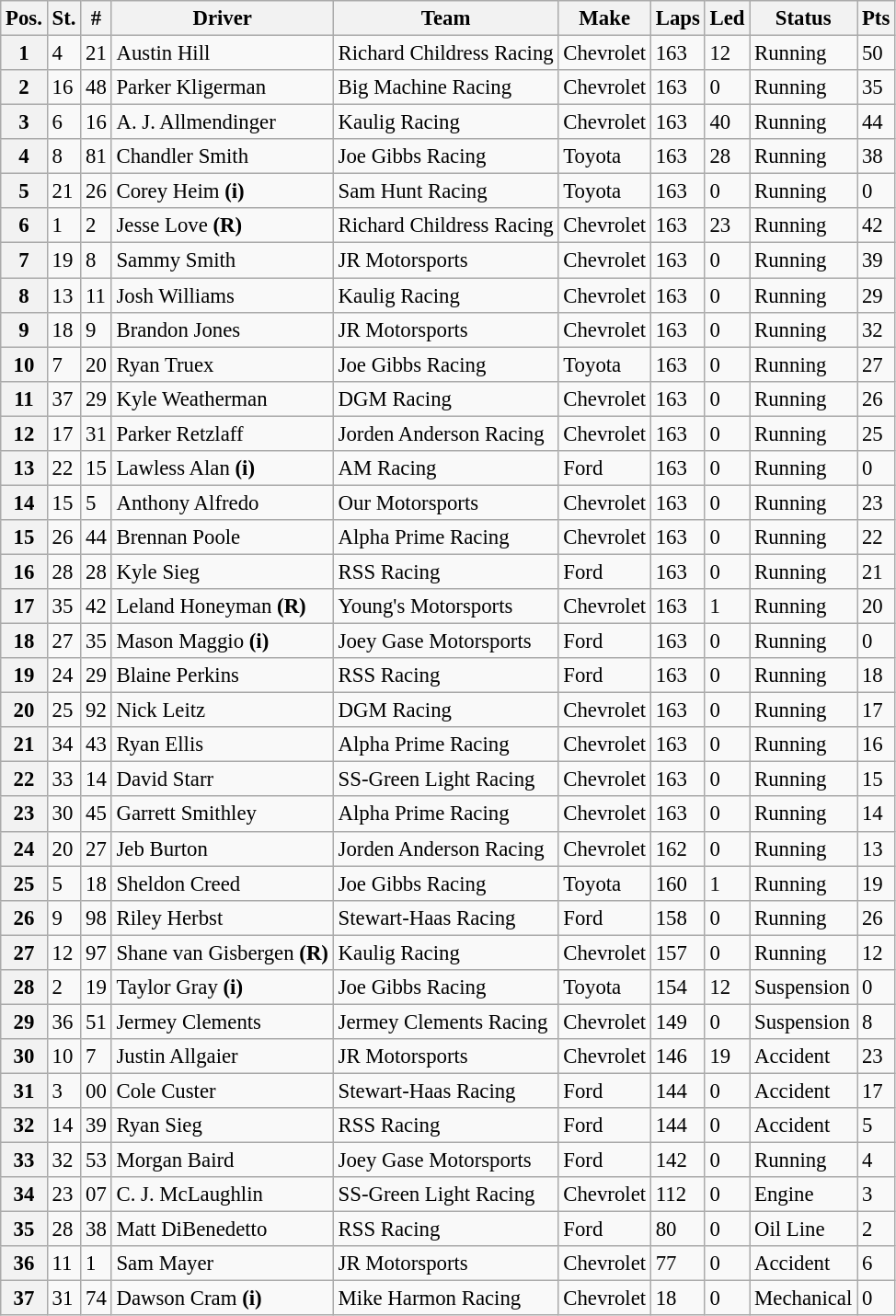<table class="wikitable" style="font-size:95%">
<tr>
<th>Pos.</th>
<th>St.</th>
<th>#</th>
<th>Driver</th>
<th>Team</th>
<th>Make</th>
<th>Laps</th>
<th>Led</th>
<th>Status</th>
<th>Pts</th>
</tr>
<tr>
<th>1</th>
<td>4</td>
<td>21</td>
<td>Austin Hill</td>
<td>Richard Childress Racing</td>
<td>Chevrolet</td>
<td>163</td>
<td>12</td>
<td>Running</td>
<td>50</td>
</tr>
<tr>
<th>2</th>
<td>16</td>
<td>48</td>
<td>Parker Kligerman</td>
<td>Big Machine Racing</td>
<td>Chevrolet</td>
<td>163</td>
<td>0</td>
<td>Running</td>
<td>35</td>
</tr>
<tr>
<th>3</th>
<td>6</td>
<td>16</td>
<td>A. J. Allmendinger</td>
<td>Kaulig Racing</td>
<td>Chevrolet</td>
<td>163</td>
<td>40</td>
<td>Running</td>
<td>44</td>
</tr>
<tr>
<th>4</th>
<td>8</td>
<td>81</td>
<td>Chandler Smith</td>
<td>Joe Gibbs Racing</td>
<td>Toyota</td>
<td>163</td>
<td>28</td>
<td>Running</td>
<td>38</td>
</tr>
<tr>
<th>5</th>
<td>21</td>
<td>26</td>
<td>Corey Heim <strong>(i)</strong></td>
<td>Sam Hunt Racing</td>
<td>Toyota</td>
<td>163</td>
<td>0</td>
<td>Running</td>
<td>0</td>
</tr>
<tr>
<th>6</th>
<td>1</td>
<td>2</td>
<td>Jesse Love <strong>(R)</strong></td>
<td>Richard Childress Racing</td>
<td>Chevrolet</td>
<td>163</td>
<td>23</td>
<td>Running</td>
<td>42</td>
</tr>
<tr>
<th>7</th>
<td>19</td>
<td>8</td>
<td>Sammy Smith</td>
<td>JR Motorsports</td>
<td>Chevrolet</td>
<td>163</td>
<td>0</td>
<td>Running</td>
<td>39</td>
</tr>
<tr>
<th>8</th>
<td>13</td>
<td>11</td>
<td>Josh Williams</td>
<td>Kaulig Racing</td>
<td>Chevrolet</td>
<td>163</td>
<td>0</td>
<td>Running</td>
<td>29</td>
</tr>
<tr>
<th>9</th>
<td>18</td>
<td>9</td>
<td>Brandon Jones</td>
<td>JR Motorsports</td>
<td>Chevrolet</td>
<td>163</td>
<td>0</td>
<td>Running</td>
<td>32</td>
</tr>
<tr>
<th>10</th>
<td>7</td>
<td>20</td>
<td>Ryan Truex</td>
<td>Joe Gibbs Racing</td>
<td>Toyota</td>
<td>163</td>
<td>0</td>
<td>Running</td>
<td>27</td>
</tr>
<tr>
<th>11</th>
<td>37</td>
<td>29</td>
<td>Kyle Weatherman</td>
<td>DGM Racing</td>
<td>Chevrolet</td>
<td>163</td>
<td>0</td>
<td>Running</td>
<td>26</td>
</tr>
<tr>
<th>12</th>
<td>17</td>
<td>31</td>
<td>Parker Retzlaff</td>
<td>Jorden Anderson Racing</td>
<td>Chevrolet</td>
<td>163</td>
<td>0</td>
<td>Running</td>
<td>25</td>
</tr>
<tr>
<th>13</th>
<td>22</td>
<td>15</td>
<td>Lawless Alan <strong>(i)</strong></td>
<td>AM Racing</td>
<td>Ford</td>
<td>163</td>
<td>0</td>
<td>Running</td>
<td>0</td>
</tr>
<tr>
<th>14</th>
<td>15</td>
<td>5</td>
<td>Anthony Alfredo</td>
<td>Our Motorsports</td>
<td>Chevrolet</td>
<td>163</td>
<td>0</td>
<td>Running</td>
<td>23</td>
</tr>
<tr>
<th>15</th>
<td>26</td>
<td>44</td>
<td>Brennan Poole</td>
<td>Alpha Prime Racing</td>
<td>Chevrolet</td>
<td>163</td>
<td>0</td>
<td>Running</td>
<td>22</td>
</tr>
<tr>
<th>16</th>
<td>28</td>
<td>28</td>
<td>Kyle Sieg</td>
<td>RSS Racing</td>
<td>Ford</td>
<td>163</td>
<td>0</td>
<td>Running</td>
<td>21</td>
</tr>
<tr>
<th>17</th>
<td>35</td>
<td>42</td>
<td>Leland Honeyman <strong>(R)</strong></td>
<td>Young's Motorsports</td>
<td>Chevrolet</td>
<td>163</td>
<td>1</td>
<td>Running</td>
<td>20</td>
</tr>
<tr>
<th>18</th>
<td>27</td>
<td>35</td>
<td>Mason Maggio <strong>(i)</strong></td>
<td>Joey Gase Motorsports</td>
<td>Ford</td>
<td>163</td>
<td>0</td>
<td>Running</td>
<td>0</td>
</tr>
<tr>
<th>19</th>
<td>24</td>
<td>29</td>
<td>Blaine Perkins</td>
<td>RSS Racing</td>
<td>Ford</td>
<td>163</td>
<td>0</td>
<td>Running</td>
<td>18</td>
</tr>
<tr>
<th>20</th>
<td>25</td>
<td>92</td>
<td>Nick Leitz</td>
<td>DGM Racing</td>
<td>Chevrolet</td>
<td>163</td>
<td>0</td>
<td>Running</td>
<td>17</td>
</tr>
<tr>
<th>21</th>
<td>34</td>
<td>43</td>
<td>Ryan Ellis</td>
<td>Alpha Prime Racing</td>
<td>Chevrolet</td>
<td>163</td>
<td>0</td>
<td>Running</td>
<td>16</td>
</tr>
<tr>
<th>22</th>
<td>33</td>
<td>14</td>
<td>David Starr</td>
<td>SS-Green Light Racing</td>
<td>Chevrolet</td>
<td>163</td>
<td>0</td>
<td>Running</td>
<td>15</td>
</tr>
<tr>
<th>23</th>
<td>30</td>
<td>45</td>
<td>Garrett Smithley</td>
<td>Alpha Prime Racing</td>
<td>Chevrolet</td>
<td>163</td>
<td>0</td>
<td>Running</td>
<td>14</td>
</tr>
<tr>
<th>24</th>
<td>20</td>
<td>27</td>
<td>Jeb Burton</td>
<td>Jorden Anderson Racing</td>
<td>Chevrolet</td>
<td>162</td>
<td>0</td>
<td>Running</td>
<td>13</td>
</tr>
<tr>
<th>25</th>
<td>5</td>
<td>18</td>
<td>Sheldon Creed</td>
<td>Joe Gibbs Racing</td>
<td>Toyota</td>
<td>160</td>
<td>1</td>
<td>Running</td>
<td>19</td>
</tr>
<tr>
<th>26</th>
<td>9</td>
<td>98</td>
<td>Riley Herbst</td>
<td>Stewart-Haas Racing</td>
<td>Ford</td>
<td>158</td>
<td>0</td>
<td>Running</td>
<td>26</td>
</tr>
<tr>
<th>27</th>
<td>12</td>
<td>97</td>
<td>Shane van Gisbergen <strong>(R)</strong></td>
<td>Kaulig Racing</td>
<td>Chevrolet</td>
<td>157</td>
<td>0</td>
<td>Running</td>
<td>12</td>
</tr>
<tr>
<th>28</th>
<td>2</td>
<td>19</td>
<td>Taylor Gray <strong>(i)</strong></td>
<td>Joe Gibbs Racing</td>
<td>Toyota</td>
<td>154</td>
<td>12</td>
<td>Suspension</td>
<td>0</td>
</tr>
<tr>
<th>29</th>
<td>36</td>
<td>51</td>
<td>Jermey Clements</td>
<td>Jermey Clements Racing</td>
<td>Chevrolet</td>
<td>149</td>
<td>0</td>
<td>Suspension</td>
<td>8</td>
</tr>
<tr>
<th>30</th>
<td>10</td>
<td>7</td>
<td>Justin Allgaier</td>
<td>JR Motorsports</td>
<td>Chevrolet</td>
<td>146</td>
<td>19</td>
<td>Accident</td>
<td>23</td>
</tr>
<tr>
<th>31</th>
<td>3</td>
<td>00</td>
<td>Cole Custer</td>
<td>Stewart-Haas Racing</td>
<td>Ford</td>
<td>144</td>
<td>0</td>
<td>Accident</td>
<td>17</td>
</tr>
<tr>
<th>32</th>
<td>14</td>
<td>39</td>
<td>Ryan Sieg</td>
<td>RSS Racing</td>
<td>Ford</td>
<td>144</td>
<td>0</td>
<td>Accident</td>
<td>5</td>
</tr>
<tr>
<th>33</th>
<td>32</td>
<td>53</td>
<td>Morgan Baird</td>
<td>Joey Gase Motorsports</td>
<td>Ford</td>
<td>142</td>
<td>0</td>
<td>Running</td>
<td>4</td>
</tr>
<tr>
<th>34</th>
<td>23</td>
<td>07</td>
<td>C. J. McLaughlin</td>
<td>SS-Green Light Racing</td>
<td>Chevrolet</td>
<td>112</td>
<td>0</td>
<td>Engine</td>
<td>3</td>
</tr>
<tr>
<th>35</th>
<td>28</td>
<td>38</td>
<td>Matt DiBenedetto</td>
<td>RSS Racing</td>
<td>Ford</td>
<td>80</td>
<td>0</td>
<td>Oil Line</td>
<td>2</td>
</tr>
<tr>
<th>36</th>
<td>11</td>
<td>1</td>
<td>Sam Mayer</td>
<td>JR Motorsports</td>
<td>Chevrolet</td>
<td>77</td>
<td>0</td>
<td>Accident</td>
<td>6</td>
</tr>
<tr>
<th>37</th>
<td>31</td>
<td>74</td>
<td>Dawson Cram <strong>(i)</strong></td>
<td>Mike Harmon Racing</td>
<td>Chevrolet</td>
<td>18</td>
<td>0</td>
<td>Mechanical</td>
<td>0</td>
</tr>
</table>
